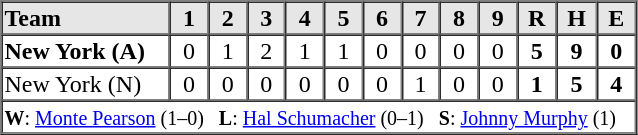<table border=1 cellspacing=0 width=425 style="margin-left:3em;">
<tr style="text-align:center; background-color:#e6e6e6;">
<th align=left width=125>Team</th>
<th width=25>1</th>
<th width=25>2</th>
<th width=25>3</th>
<th width=25>4</th>
<th width=25>5</th>
<th width=25>6</th>
<th width=25>7</th>
<th width=25>8</th>
<th width=25>9</th>
<th width=25>R</th>
<th width=25>H</th>
<th width=25>E</th>
</tr>
<tr style="text-align:center;">
<td align=left><strong>New York (A)</strong></td>
<td>0</td>
<td>1</td>
<td>2</td>
<td>1</td>
<td>1</td>
<td>0</td>
<td>0</td>
<td>0</td>
<td>0</td>
<td><strong>5</strong></td>
<td><strong>9</strong></td>
<td><strong>0</strong></td>
</tr>
<tr style="text-align:center;">
<td align=left>New York (N)</td>
<td>0</td>
<td>0</td>
<td>0</td>
<td>0</td>
<td>0</td>
<td>0</td>
<td>1</td>
<td>0</td>
<td>0</td>
<td><strong>1</strong></td>
<td><strong>5</strong></td>
<td><strong>4</strong></td>
</tr>
<tr style="text-align:left;">
<td colspan=13><small><strong>W</strong>: <a href='#'>Monte Pearson</a> (1–0)   <strong>L</strong>: <a href='#'>Hal Schumacher</a> (0–1)   <strong>S</strong>: <a href='#'>Johnny Murphy</a> (1)</small></td>
</tr>
</table>
